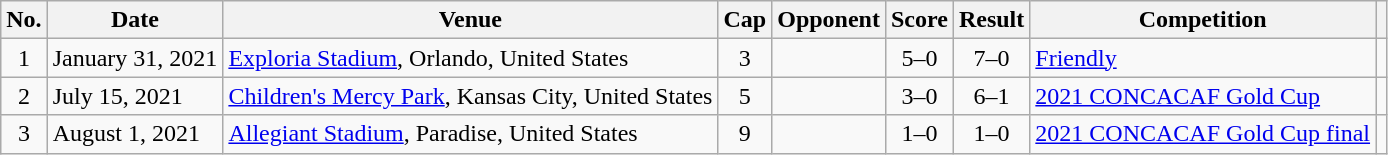<table class=wikitable>
<tr>
<th scope=col>No.</th>
<th scope=col>Date</th>
<th scope=col>Venue</th>
<th scope=col>Cap</th>
<th scope=col>Opponent</th>
<th scope=col>Score</th>
<th scope=col>Result</th>
<th scope=col>Competition</th>
<th scope=col></th>
</tr>
<tr>
<td align=center>1</td>
<td>January 31, 2021</td>
<td><a href='#'>Exploria Stadium</a>, Orlando, United States</td>
<td align=center>3</td>
<td></td>
<td align=center>5–0</td>
<td align=center>7–0</td>
<td><a href='#'>Friendly</a></td>
<td align=center></td>
</tr>
<tr>
<td align=center>2</td>
<td>July 15, 2021</td>
<td><a href='#'>Children's Mercy Park</a>, Kansas City, United States</td>
<td align=center>5</td>
<td></td>
<td align=center>3–0</td>
<td align=center>6–1</td>
<td><a href='#'>2021 CONCACAF Gold Cup</a></td>
<td align=center></td>
</tr>
<tr>
<td align=center>3</td>
<td>August 1, 2021</td>
<td><a href='#'>Allegiant Stadium</a>, Paradise, United States</td>
<td align=center>9</td>
<td></td>
<td align=center>1–0</td>
<td align=center>1–0</td>
<td><a href='#'>2021 CONCACAF Gold Cup final</a></td>
<td align=center></td>
</tr>
</table>
